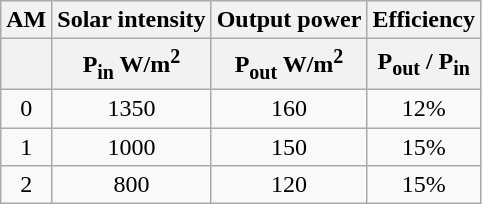<table class="wikitable" style="text-align: center;">
<tr>
<th>AM</th>
<th>Solar intensity</th>
<th>Output power</th>
<th>Efficiency</th>
</tr>
<tr>
<th></th>
<th>P<sub>in</sub> W/m<sup>2</sup></th>
<th>P<sub>out</sub> W/m<sup>2</sup></th>
<th>P<sub>out</sub> / P<sub>in</sub></th>
</tr>
<tr>
<td>0</td>
<td>1350</td>
<td>160</td>
<td>12%</td>
</tr>
<tr>
<td>1</td>
<td>1000</td>
<td>150</td>
<td>15%</td>
</tr>
<tr>
<td>2</td>
<td>800</td>
<td>120</td>
<td>15%</td>
</tr>
</table>
